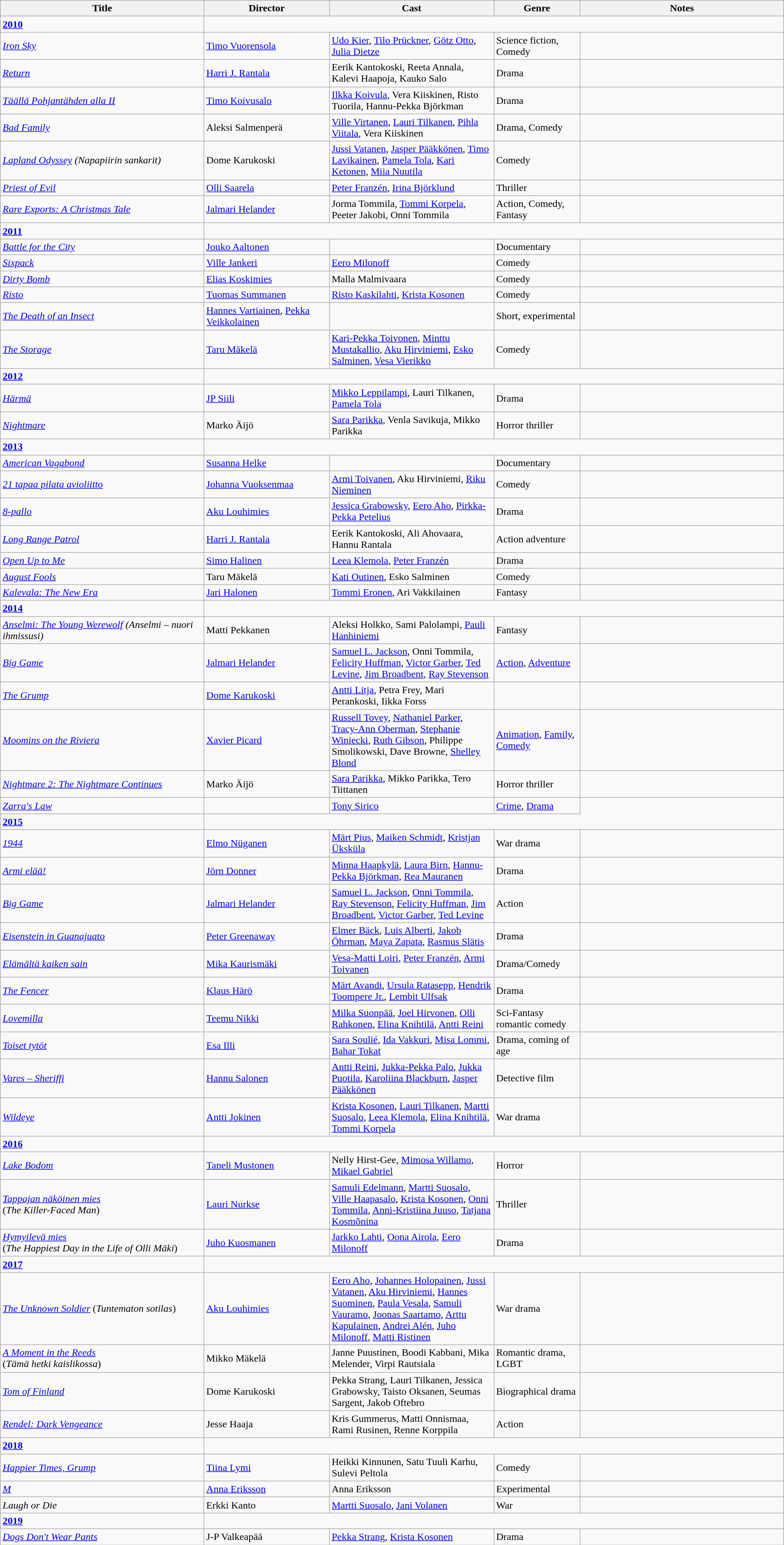<table class="wikitable">
<tr>
<th width=26%>Title</th>
<th width=16%>Director</th>
<th width=21%>Cast</th>
<th width=11%>Genre</th>
<th width=26%>Notes</th>
</tr>
<tr>
<td><strong><a href='#'>2010</a></strong></td>
</tr>
<tr>
<td><em><a href='#'>Iron Sky</a></em></td>
<td><a href='#'>Timo Vuorensola</a></td>
<td><a href='#'>Udo Kier</a>, <a href='#'>Tilo Prückner</a>, <a href='#'>Götz Otto</a>, <a href='#'>Julia Dietze</a></td>
<td>Science fiction, Comedy</td>
<td></td>
</tr>
<tr>
<td><em><a href='#'>Return</a></em></td>
<td><a href='#'>Harri J. Rantala</a></td>
<td>Eerik Kantokoski, Reeta Annala, Kalevi Haapoja, Kauko Salo</td>
<td>Drama</td>
<td></td>
</tr>
<tr>
<td><em><a href='#'>Täällä Pohjantähden alla II</a></em></td>
<td><a href='#'>Timo Koivusalo</a></td>
<td><a href='#'>Ilkka Koivula</a>, Vera Kiiskinen, Risto Tuorila, Hannu-Pekka Björkman</td>
<td>Drama</td>
<td></td>
</tr>
<tr>
<td><em><a href='#'>Bad Family</a></em></td>
<td>Aleksi Salmenperä</td>
<td><a href='#'>Ville Virtanen</a>, <a href='#'>Lauri Tilkanen</a>, <a href='#'>Pihla Viitala</a>, Vera Kiiskinen</td>
<td>Drama, Comedy</td>
<td></td>
</tr>
<tr>
<td><em><a href='#'>Lapland Odyssey</a></em> <em>(Napapiirin sankarit)</em></td>
<td>Dome Karukoski</td>
<td><a href='#'>Jussi Vatanen</a>, <a href='#'>Jasper Pääkkönen</a>, <a href='#'>Timo Lavikainen</a>, <a href='#'>Pamela Tola</a>, <a href='#'>Kari Ketonen</a>, <a href='#'>Miia Nuutila</a></td>
<td>Comedy</td>
<td></td>
</tr>
<tr>
<td><em><a href='#'>Priest of Evil</a></em></td>
<td><a href='#'>Olli Saarela</a></td>
<td><a href='#'>Peter Franzén</a>, <a href='#'>Irina Björklund</a></td>
<td>Thriller</td>
<td></td>
</tr>
<tr>
<td><em><a href='#'>Rare Exports: A Christmas Tale</a></em></td>
<td><a href='#'>Jalmari Helander</a></td>
<td>Jorma Tommila, <a href='#'>Tommi Korpela</a>, Peeter Jakobi, Onni Tommila</td>
<td>Action, Comedy, Fantasy</td>
<td></td>
</tr>
<tr>
<td><strong><a href='#'>2011</a></strong></td>
</tr>
<tr>
<td><em><a href='#'>Battle for the City</a></em></td>
<td><a href='#'>Jouko Aaltonen</a></td>
<td></td>
<td>Documentary</td>
<td></td>
</tr>
<tr>
<td><em><a href='#'>Sixpack</a></em></td>
<td><a href='#'>Ville Jankeri</a></td>
<td><a href='#'>Eero Milonoff</a></td>
<td>Comedy</td>
<td></td>
</tr>
<tr>
<td><em><a href='#'>Dirty Bomb</a></em></td>
<td><a href='#'>Elias Koskimies</a></td>
<td>Malla Malmivaara</td>
<td>Comedy</td>
<td></td>
</tr>
<tr>
<td><em><a href='#'>Risto</a></em></td>
<td><a href='#'>Tuomas Summanen</a></td>
<td><a href='#'>Risto Kaskilahti</a>, <a href='#'>Krista Kosonen</a></td>
<td>Comedy</td>
<td></td>
</tr>
<tr>
<td><em><a href='#'>The Death of an Insect</a></em></td>
<td><a href='#'>Hannes Vartiainen</a>, <a href='#'>Pekka Veikkolainen</a></td>
<td></td>
<td>Short, experimental</td>
<td></td>
</tr>
<tr>
<td><em><a href='#'>The Storage</a></em></td>
<td><a href='#'>Taru Mäkelä</a></td>
<td><a href='#'>Kari-Pekka Toivonen</a>, <a href='#'>Minttu Mustakallio</a>, <a href='#'>Aku Hirviniemi</a>, <a href='#'>Esko Salminen</a>, <a href='#'>Vesa Vierikko</a></td>
<td>Comedy</td>
<td></td>
</tr>
<tr>
<td><strong><a href='#'>2012</a></strong></td>
</tr>
<tr>
<td><em><a href='#'>Härmä</a></em></td>
<td><a href='#'>JP Siili</a></td>
<td><a href='#'>Mikko Leppilampi</a>, Lauri Tilkanen, <a href='#'>Pamela Tola</a></td>
<td>Drama</td>
<td></td>
</tr>
<tr>
<td><em><a href='#'>Nightmare</a></em></td>
<td>Marko Äijö</td>
<td><a href='#'>Sara Parikka</a>, Venla Savikuja, Mikko Parikka</td>
<td>Horror thriller</td>
<td></td>
</tr>
<tr>
<td><strong><a href='#'>2013</a></strong></td>
</tr>
<tr>
<td><em><a href='#'>American Vagabond</a></em></td>
<td><a href='#'>Susanna Helke</a></td>
<td></td>
<td>Documentary</td>
<td></td>
</tr>
<tr>
<td><em><a href='#'>21 tapaa pilata avioliitto</a></em></td>
<td><a href='#'>Johanna Vuoksenmaa</a></td>
<td><a href='#'>Armi Toivanen</a>, Aku Hirviniemi, <a href='#'>Riku Nieminen</a></td>
<td>Comedy</td>
<td></td>
</tr>
<tr>
<td><em><a href='#'>8-pallo</a></em></td>
<td><a href='#'>Aku Louhimies</a></td>
<td><a href='#'>Jessica Grabowsky</a>, <a href='#'>Eero Aho</a>, <a href='#'>Pirkka-Pekka Petelius</a></td>
<td>Drama</td>
<td></td>
</tr>
<tr>
<td><em><a href='#'>Long Range Patrol</a></em></td>
<td><a href='#'>Harri J. Rantala</a></td>
<td>Eerik Kantokoski, Ali Ahovaara, Hannu Rantala</td>
<td>Action adventure</td>
<td></td>
</tr>
<tr>
<td><em><a href='#'>Open Up to Me</a></em></td>
<td><a href='#'>Simo Halinen</a></td>
<td><a href='#'>Leea Klemola</a>, <a href='#'>Peter Franzén</a></td>
<td>Drama</td>
<td></td>
</tr>
<tr>
<td><em><a href='#'>August Fools</a></em></td>
<td>Taru Mäkelä</td>
<td><a href='#'>Kati Outinen</a>, Esko Salminen</td>
<td>Comedy</td>
<td></td>
</tr>
<tr>
<td><em><a href='#'>Kalevala: The New Era</a></em></td>
<td><a href='#'>Jari Halonen</a></td>
<td><a href='#'>Tommi Eronen</a>, Ari Vakkilainen</td>
<td>Fantasy</td>
<td></td>
</tr>
<tr>
<td><strong><a href='#'>2014</a></strong></td>
</tr>
<tr>
<td><em><a href='#'>Anselmi: The Young Werewolf</a></em> <em>(Anselmi – nuori ihmissusi)</em></td>
<td>Matti Pekkanen</td>
<td>Aleksi Holkko, Sami Palolampi, <a href='#'>Pauli Hanhiniemi</a></td>
<td>Fantasy</td>
<td></td>
</tr>
<tr>
<td><em><a href='#'>Big Game</a></em></td>
<td><a href='#'>Jalmari Helander</a></td>
<td><a href='#'>Samuel L. Jackson</a>, Onni Tommila, <a href='#'>Felicity Huffman</a>, <a href='#'>Victor Garber</a>, <a href='#'>Ted Levine</a>, <a href='#'>Jim Broadbent</a>, <a href='#'>Ray Stevenson</a></td>
<td><a href='#'>Action</a>, <a href='#'>Adventure</a></td>
<td></td>
</tr>
<tr>
<td><em><a href='#'>The Grump</a></em></td>
<td><a href='#'>Dome Karukoski</a></td>
<td><a href='#'>Antti Litja</a>, Petra Frey, Mari Perankoski, Iikka Forss</td>
<td></td>
</tr>
<tr>
<td><em><a href='#'>Moomins on the Riviera</a></em></td>
<td><a href='#'>Xavier Picard</a></td>
<td><a href='#'>Russell Tovey</a>, <a href='#'>Nathaniel Parker</a>, <a href='#'>Tracy-Ann Oberman</a>, <a href='#'>Stephanie Winiecki</a>, <a href='#'>Ruth Gibson</a>, Philippe Smolikowski, Dave Browne, <a href='#'>Shelley Blond</a></td>
<td><a href='#'>Animation</a>, <a href='#'>Family</a>, <a href='#'>Comedy</a></td>
<td></td>
</tr>
<tr>
<td><em><a href='#'>Nightmare 2: The Nightmare Continues</a></em></td>
<td>Marko Äijö</td>
<td><a href='#'>Sara Parikka</a>, Mikko Parikka, Tero Tiittanen</td>
<td>Horror thriller</td>
<td></td>
</tr>
<tr>
<td><em><a href='#'>Zarra's Law</a></em></td>
<td></td>
<td><a href='#'>Tony Sirico</a></td>
<td><a href='#'>Crime</a>, <a href='#'>Drama</a></td>
</tr>
<tr>
<td><strong><a href='#'>2015</a></strong></td>
</tr>
<tr>
<td><em><a href='#'>1944</a></em></td>
<td><a href='#'>Elmo Nüganen</a></td>
<td><a href='#'>Märt Pius</a>, <a href='#'>Maiken Schmidt</a>, <a href='#'>Kristjan Üksküla</a></td>
<td>War drama</td>
<td></td>
</tr>
<tr>
<td><em><a href='#'>Armi elää!</a></em></td>
<td><a href='#'>Jörn Donner</a></td>
<td><a href='#'>Minna Haapkylä</a>, <a href='#'>Laura Birn</a>, <a href='#'>Hannu-Pekka Björkman</a>, <a href='#'>Rea Mauranen</a></td>
<td>Drama</td>
<td></td>
</tr>
<tr>
<td><em><a href='#'>Big Game</a></em></td>
<td><a href='#'>Jalmari Helander</a></td>
<td><a href='#'>Samuel L. Jackson</a>, <a href='#'>Onni Tommila</a>, <a href='#'>Ray Stevenson</a>, <a href='#'>Felicity Huffman</a>, <a href='#'>Jim Broadbent</a>, <a href='#'>Victor Garber</a>, <a href='#'>Ted Levine</a></td>
<td>Action</td>
<td></td>
</tr>
<tr>
<td><em><a href='#'>Eisenstein in Guanajuato</a></em></td>
<td><a href='#'>Peter Greenaway</a></td>
<td><a href='#'>Elmer Bäck</a>, <a href='#'>Luis Alberti</a>, <a href='#'>Jakob Öhrman</a>, <a href='#'>Maya Zapata</a>, <a href='#'>Rasmus Slätis</a></td>
<td>Drama</td>
<td></td>
</tr>
<tr>
<td><em><a href='#'>Elämältä kaiken sain</a></em></td>
<td><a href='#'>Mika Kaurismäki</a></td>
<td><a href='#'>Vesa-Matti Loiri</a>, <a href='#'>Peter Franzén</a>, <a href='#'>Armi Toivanen</a></td>
<td>Drama/Comedy</td>
<td></td>
</tr>
<tr>
<td><em><a href='#'>The Fencer</a></em></td>
<td><a href='#'>Klaus Härö</a></td>
<td><a href='#'>Märt Avandi</a>, <a href='#'>Ursula Ratasepp</a>, <a href='#'>Hendrik Toompere Jr.</a>, <a href='#'>Lembit Ulfsak</a></td>
<td>Drama</td>
<td></td>
</tr>
<tr>
<td><em><a href='#'>Lovemilla</a></em></td>
<td><a href='#'>Teemu Nikki</a></td>
<td><a href='#'>Milka Suonpää</a>, <a href='#'>Joel Hirvonen</a>, <a href='#'>Olli Rahkonen</a>, <a href='#'>Elina Knihtilä</a>, <a href='#'>Antti Reini</a></td>
<td>Sci-Fantasy romantic comedy</td>
<td></td>
</tr>
<tr>
<td><em><a href='#'>Toiset tytöt</a></em></td>
<td><a href='#'>Esa Illi</a></td>
<td><a href='#'>Sara Soulié</a>, <a href='#'>Ida Vakkuri</a>, <a href='#'>Misa Lommi</a>, <a href='#'>Bahar Tokat</a></td>
<td>Drama, coming of age</td>
<td></td>
</tr>
<tr>
<td><em><a href='#'>Vares – Sheriffi</a></em></td>
<td><a href='#'>Hannu Salonen</a></td>
<td><a href='#'>Antti Reini</a>, <a href='#'>Jukka-Pekka Palo</a>, <a href='#'>Jukka Puotila</a>, <a href='#'>Karoliina Blackburn</a>, <a href='#'>Jasper Pääkkönen</a></td>
<td>Detective film</td>
<td></td>
</tr>
<tr>
<td><em><a href='#'>Wildeye</a></em></td>
<td><a href='#'>Antti Jokinen</a></td>
<td><a href='#'>Krista Kosonen</a>, <a href='#'>Lauri Tilkanen</a>, <a href='#'>Martti Suosalo</a>, <a href='#'>Leea Klemola</a>, <a href='#'>Elina Knihtilä</a>, <a href='#'>Tommi Korpela</a></td>
<td>War drama</td>
<td></td>
</tr>
<tr>
<td><strong><a href='#'>2016</a></strong></td>
</tr>
<tr>
<td><em><a href='#'>Lake Bodom</a></em></td>
<td><a href='#'>Taneli Mustonen</a></td>
<td>Nelly Hirst-Gee, <a href='#'>Mimosa Willamo</a>, <a href='#'>Mikael Gabriel</a></td>
<td>Horror</td>
<td></td>
</tr>
<tr>
<td><em><a href='#'>Tappajan näköinen mies</a></em><br>(<em>The Killer-Faced Man</em>)</td>
<td><a href='#'>Lauri Nurkse</a></td>
<td><a href='#'>Samuli Edelmann</a>, <a href='#'>Martti Suosalo</a>, <a href='#'>Ville Haapasalo</a>, <a href='#'>Krista Kosonen</a>, <a href='#'>Onni Tommila</a>, <a href='#'>Anni-Kristiina Juuso</a>, <a href='#'>Tatjana Kosmõnina</a></td>
<td>Thriller</td>
<td></td>
</tr>
<tr>
<td><em><a href='#'>Hymyilevä mies</a></em><br>(<em>The Happiest Day in the Life of Olli Mäki</em>)</td>
<td><a href='#'>Juho Kuosmanen</a></td>
<td><a href='#'>Jarkko Lahti</a>, <a href='#'>Oona Airola</a>, <a href='#'>Eero Milonoff</a></td>
<td>Drama</td>
<td></td>
</tr>
<tr>
<td><strong><a href='#'>2017</a></strong></td>
</tr>
<tr>
<td><em><a href='#'>The Unknown Soldier</a></em> (<em>Tuntematon sotilas</em>)</td>
<td><a href='#'>Aku Louhimies</a></td>
<td><a href='#'>Eero Aho</a>, <a href='#'>Johannes Holopainen</a>, <a href='#'>Jussi Vatanen</a>, <a href='#'>Aku Hirviniemi</a>, <a href='#'>Hannes Suominen</a>, <a href='#'>Paula Vesala</a>, <a href='#'>Samuli Vauramo</a>, <a href='#'>Joonas Saartamo</a>, <a href='#'>Arttu Kapulainen</a>, <a href='#'>Andrei Alén</a>, <a href='#'>Juho Milonoff</a>, <a href='#'>Matti Ristinen</a></td>
<td>War drama</td>
<td></td>
</tr>
<tr>
<td><em><a href='#'>A Moment in the Reeds</a></em><br>(<em>Tämä hetki kaislikossa</em>)</td>
<td>Mikko Mäkelä</td>
<td>Janne Puustinen, Boodi Kabbani, Mika Melender, Virpi Rautsiala</td>
<td>Romantic drama, LGBT</td>
<td></td>
</tr>
<tr>
<td><em><a href='#'>Tom of Finland</a></em></td>
<td>Dome Karukoski</td>
<td>Pekka Strang, Lauri Tilkanen, Jessica Grabowsky, Taisto Oksanen, Seumas Sargent, Jakob Oftebro</td>
<td>Biographical drama</td>
<td></td>
</tr>
<tr>
<td><em><a href='#'>Rendel: Dark Vengeance</a></em></td>
<td>Jesse Haaja</td>
<td>Kris Gummerus, Matti Onnismaa, Rami Rusinen, Renne Korppila</td>
<td>Action</td>
<td></td>
</tr>
<tr>
<td><strong><a href='#'>2018</a></strong></td>
</tr>
<tr>
<td><em><a href='#'>Happier Times, Grump</a></em></td>
<td><a href='#'>Tiina Lymi</a></td>
<td>Heikki Kinnunen, Satu Tuuli Karhu, Sulevi Peltola</td>
<td>Comedy</td>
<td></td>
</tr>
<tr>
<td><em><a href='#'>M</a></em></td>
<td><a href='#'>Anna Eriksson</a></td>
<td>Anna Eriksson</td>
<td>Experimental</td>
<td></td>
</tr>
<tr>
<td><em>Laugh or Die</em></td>
<td>Erkki Kanto</td>
<td><a href='#'>Martti Suosalo</a>, <a href='#'>Jani Volanen</a></td>
<td>War</td>
<td></td>
</tr>
<tr>
<td><strong><a href='#'>2019</a></strong></td>
</tr>
<tr>
<td><em><a href='#'>Dogs Don't Wear Pants</a></em></td>
<td>J-P Valkeapää</td>
<td><a href='#'>Pekka Strang</a>, <a href='#'>Krista Kosonen</a></td>
<td>Drama</td>
<td></td>
</tr>
</table>
